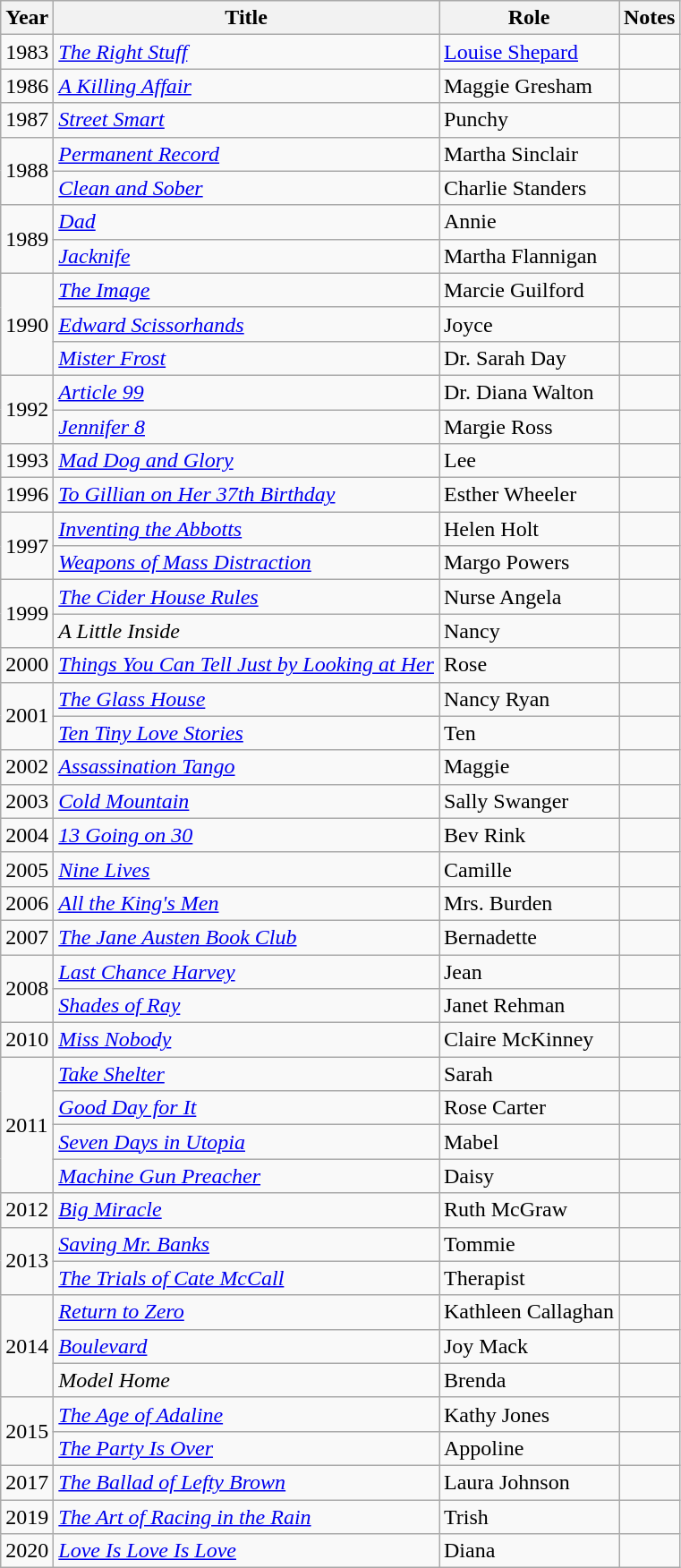<table class="wikitable sortable">
<tr>
<th>Year</th>
<th>Title</th>
<th>Role</th>
<th class="unsortable">Notes</th>
</tr>
<tr>
<td>1983</td>
<td><em><a href='#'>The Right Stuff</a></em></td>
<td><a href='#'>Louise Shepard</a></td>
<td></td>
</tr>
<tr>
<td>1986</td>
<td><em><a href='#'>A Killing Affair</a></em></td>
<td>Maggie Gresham</td>
<td></td>
</tr>
<tr>
<td>1987</td>
<td><em><a href='#'>Street Smart</a></em></td>
<td>Punchy</td>
<td></td>
</tr>
<tr>
<td rowspan=2>1988</td>
<td><em><a href='#'>Permanent Record</a></em></td>
<td>Martha Sinclair</td>
<td></td>
</tr>
<tr>
<td><em><a href='#'>Clean and Sober</a></em></td>
<td>Charlie Standers</td>
<td></td>
</tr>
<tr>
<td rowspan=2>1989</td>
<td><em><a href='#'>Dad</a></em></td>
<td>Annie</td>
<td></td>
</tr>
<tr>
<td><em><a href='#'>Jacknife</a></em></td>
<td>Martha Flannigan</td>
<td></td>
</tr>
<tr>
<td rowspan=3>1990</td>
<td><em><a href='#'>The Image</a></em></td>
<td>Marcie Guilford</td>
<td></td>
</tr>
<tr>
<td><em><a href='#'>Edward Scissorhands</a></em></td>
<td>Joyce</td>
<td></td>
</tr>
<tr>
<td><em><a href='#'>Mister Frost</a></em></td>
<td>Dr. Sarah Day</td>
<td></td>
</tr>
<tr>
<td rowspan=2>1992</td>
<td><em><a href='#'>Article 99</a></em></td>
<td>Dr. Diana Walton</td>
<td></td>
</tr>
<tr>
<td><em><a href='#'>Jennifer 8</a></em></td>
<td>Margie Ross</td>
<td></td>
</tr>
<tr>
<td>1993</td>
<td><em><a href='#'>Mad Dog and Glory</a></em></td>
<td>Lee</td>
<td></td>
</tr>
<tr>
<td>1996</td>
<td><em><a href='#'>To Gillian on Her 37th Birthday</a></em></td>
<td>Esther Wheeler</td>
<td></td>
</tr>
<tr>
<td rowspan=2>1997</td>
<td><em><a href='#'>Inventing the Abbotts</a></em></td>
<td>Helen Holt</td>
<td></td>
</tr>
<tr>
<td><em><a href='#'>Weapons of Mass Distraction</a></em></td>
<td>Margo Powers</td>
<td></td>
</tr>
<tr>
<td rowspan=2>1999</td>
<td><em><a href='#'>The Cider House Rules</a></em></td>
<td>Nurse Angela</td>
<td></td>
</tr>
<tr>
<td><em>A Little Inside</em></td>
<td>Nancy</td>
<td></td>
</tr>
<tr>
<td>2000</td>
<td><em><a href='#'>Things You Can Tell Just by Looking at Her</a></em></td>
<td>Rose</td>
<td></td>
</tr>
<tr>
<td rowspan=2>2001</td>
<td><em><a href='#'>The Glass House</a></em></td>
<td>Nancy Ryan</td>
<td></td>
</tr>
<tr>
<td><em><a href='#'>Ten Tiny Love Stories</a></em></td>
<td>Ten</td>
<td></td>
</tr>
<tr>
<td>2002</td>
<td><em><a href='#'>Assassination Tango</a></em></td>
<td>Maggie</td>
<td></td>
</tr>
<tr>
<td>2003</td>
<td><em><a href='#'>Cold Mountain</a></em></td>
<td>Sally Swanger</td>
<td></td>
</tr>
<tr>
<td>2004</td>
<td><em><a href='#'>13 Going on 30</a></em></td>
<td>Bev Rink</td>
<td></td>
</tr>
<tr>
<td>2005</td>
<td><em><a href='#'>Nine Lives</a></em></td>
<td>Camille</td>
<td></td>
</tr>
<tr>
<td>2006</td>
<td><em><a href='#'>All the King's Men</a></em></td>
<td>Mrs. Burden</td>
<td></td>
</tr>
<tr>
<td>2007</td>
<td><em><a href='#'>The Jane Austen Book Club</a></em></td>
<td>Bernadette</td>
<td></td>
</tr>
<tr>
<td rowspan=2>2008</td>
<td><em><a href='#'>Last Chance Harvey</a></em></td>
<td>Jean</td>
<td></td>
</tr>
<tr>
<td><em><a href='#'>Shades of Ray</a></em></td>
<td>Janet Rehman</td>
<td></td>
</tr>
<tr>
<td>2010</td>
<td><em><a href='#'>Miss Nobody</a></em></td>
<td>Claire McKinney</td>
<td></td>
</tr>
<tr>
<td rowspan=4>2011</td>
<td><em><a href='#'>Take Shelter</a></em></td>
<td>Sarah</td>
<td></td>
</tr>
<tr>
<td><em><a href='#'>Good Day for It</a></em></td>
<td>Rose Carter</td>
<td></td>
</tr>
<tr>
<td><em><a href='#'>Seven Days in Utopia</a></em></td>
<td>Mabel</td>
<td></td>
</tr>
<tr>
<td><em><a href='#'>Machine Gun Preacher</a></em></td>
<td>Daisy</td>
<td></td>
</tr>
<tr>
<td>2012</td>
<td><em><a href='#'>Big Miracle</a></em></td>
<td>Ruth McGraw</td>
<td></td>
</tr>
<tr>
<td rowspan=2>2013</td>
<td><em><a href='#'>Saving Mr. Banks</a></em></td>
<td>Tommie</td>
<td></td>
</tr>
<tr>
<td><em><a href='#'>The Trials of Cate McCall</a></em></td>
<td>Therapist</td>
<td></td>
</tr>
<tr>
<td rowspan=3>2014</td>
<td><em><a href='#'>Return to Zero</a></em></td>
<td>Kathleen Callaghan</td>
<td></td>
</tr>
<tr>
<td><em><a href='#'>Boulevard</a></em></td>
<td>Joy Mack</td>
<td></td>
</tr>
<tr>
<td><em>Model Home</em></td>
<td>Brenda</td>
<td></td>
</tr>
<tr>
<td rowspan=2>2015</td>
<td><em><a href='#'>The Age of Adaline</a></em></td>
<td>Kathy Jones</td>
<td></td>
</tr>
<tr>
<td><em><a href='#'>The Party Is Over</a></em></td>
<td>Appoline</td>
<td></td>
</tr>
<tr>
<td>2017</td>
<td><em><a href='#'>The Ballad of Lefty Brown</a></em></td>
<td>Laura Johnson</td>
<td></td>
</tr>
<tr>
<td>2019</td>
<td><em><a href='#'>The Art of Racing in the Rain</a></em></td>
<td>Trish</td>
<td></td>
</tr>
<tr>
<td>2020</td>
<td><em><a href='#'>Love Is Love Is Love</a></em></td>
<td>Diana</td>
<td></td>
</tr>
</table>
